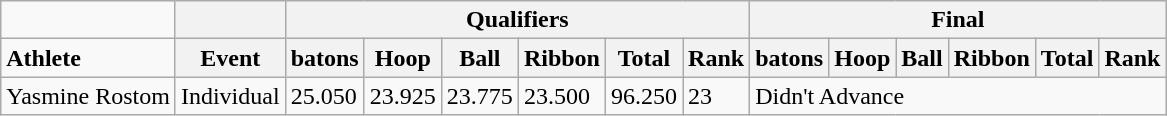<table class="wikitable">
<tr>
<td></td>
<th></th>
<th colspan="6">Qualifiers</th>
<th colspan="6">Final</th>
</tr>
<tr>
<td><strong>Athlete</strong></td>
<th>Event</th>
<th>batons</th>
<th>Hoop<br></th>
<th>Ball<br></th>
<th>Ribbon<br></th>
<th>Total</th>
<th>Rank</th>
<th>batons</th>
<th>Hoop<br></th>
<th>Ball<br></th>
<th>Ribbon<br></th>
<th>Total</th>
<th>Rank</th>
</tr>
<tr>
<td>Yasmine Rostom</td>
<td>Individual</td>
<td>25.050</td>
<td>23.925</td>
<td>23.775</td>
<td>23.500</td>
<td>96.250</td>
<td>23</td>
<td colspan="6">Didn't Advance</td>
</tr>
</table>
